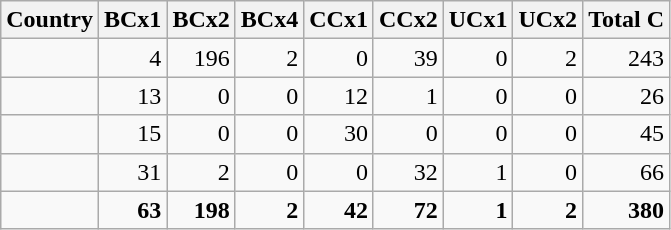<table class="wikitable mw-datatable sortable">
<tr>
<th>Country</th>
<th>BCx1</th>
<th>BCx2</th>
<th>BCx4</th>
<th>CCx1</th>
<th>CCx2</th>
<th>UCx1</th>
<th>UCx2</th>
<th>Total C</th>
</tr>
<tr>
<td></td>
<td align=right>4</td>
<td align=right>196</td>
<td align=right>2</td>
<td align=right>0</td>
<td align=right>39</td>
<td align=right>0</td>
<td align=right>2</td>
<td align=right>243</td>
</tr>
<tr>
<td></td>
<td align=right>13</td>
<td align=right>0</td>
<td align=right>0</td>
<td align=right>12</td>
<td align=right>1</td>
<td align=right>0</td>
<td align=right>0</td>
<td align=right>26</td>
</tr>
<tr>
<td></td>
<td align=right>15</td>
<td align=right>0</td>
<td align=right>0</td>
<td align=right>30</td>
<td align=right>0</td>
<td align=right>0</td>
<td align=right>0</td>
<td align=right>45</td>
</tr>
<tr>
<td></td>
<td align=right>31</td>
<td align=right>2</td>
<td align=right>0</td>
<td align=right>0</td>
<td align=right>32</td>
<td align=right>1</td>
<td align=right>0</td>
<td align=right>66</td>
</tr>
<tr class="sortbottom" style="font-weight:bold">
<td></td>
<td align=right>63</td>
<td align=right>198</td>
<td align=right>2</td>
<td align=right>42</td>
<td align=right>72</td>
<td align=right>1</td>
<td align=right>2</td>
<td align=right>380</td>
</tr>
</table>
